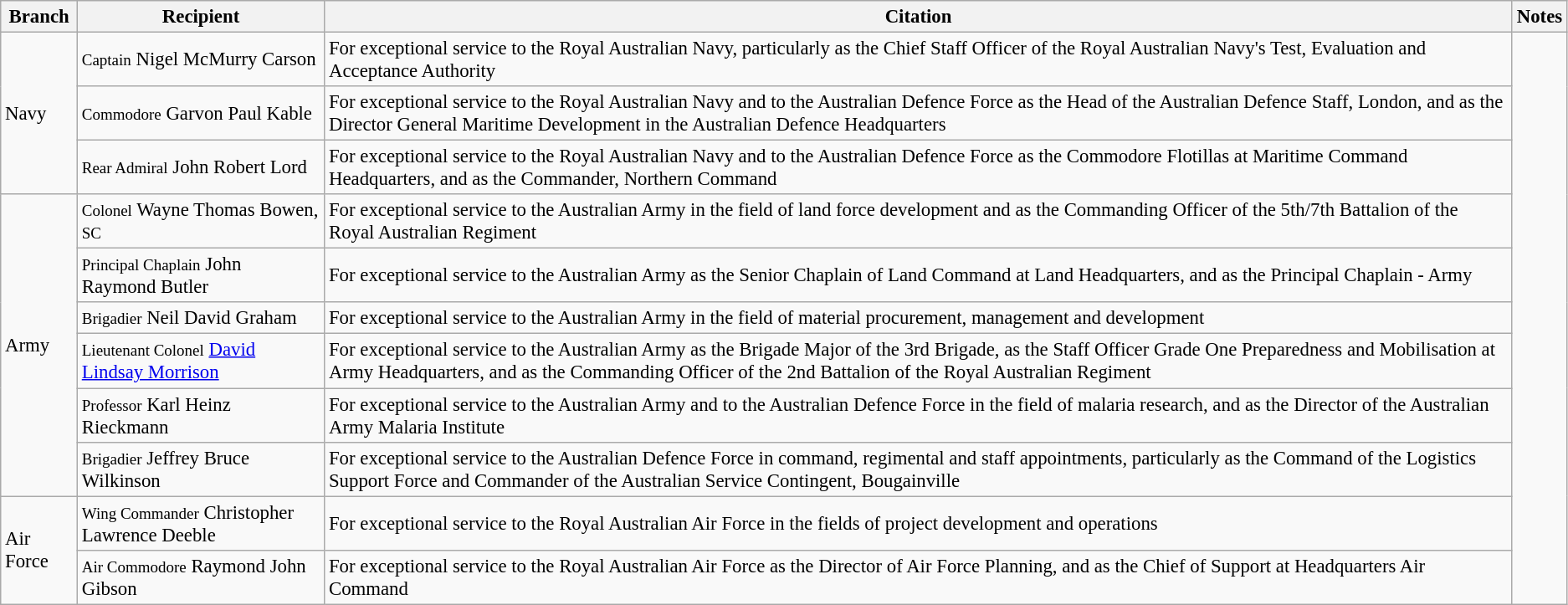<table class="wikitable" style="font-size:95%;">
<tr>
<th>Branch</th>
<th>Recipient</th>
<th>Citation</th>
<th>Notes</th>
</tr>
<tr>
<td rowspan=3>Navy</td>
<td><small>Captain</small> Nigel McMurry Carson</td>
<td>For exceptional service to the Royal Australian Navy, particularly as the Chief Staff Officer of the Royal Australian Navy's Test, Evaluation and Acceptance Authority</td>
<td rowspan=11></td>
</tr>
<tr>
<td><small>Commodore</small> Garvon Paul Kable</td>
<td>For exceptional service to the Royal Australian Navy and to the Australian Defence Force as the Head of the Australian Defence Staff, London, and as the Director General Maritime Development in the Australian Defence Headquarters</td>
</tr>
<tr>
<td><small>Rear Admiral</small> John Robert Lord</td>
<td>For exceptional service to the Royal Australian Navy and to the Australian Defence Force as the Commodore Flotillas at Maritime Command Headquarters, and as the Commander, Northern Command</td>
</tr>
<tr>
<td rowspan=6>Army</td>
<td><small>Colonel</small> Wayne Thomas Bowen, <small>SC</small></td>
<td>For exceptional service to the Australian Army in the field of land force development and as the Commanding Officer of the 5th/7th Battalion of the Royal Australian Regiment</td>
</tr>
<tr>
<td><small>Principal Chaplain</small> John Raymond Butler</td>
<td>For exceptional service to the Australian Army as the Senior Chaplain of Land Command at Land Headquarters, and as the Principal Chaplain - Army</td>
</tr>
<tr>
<td><small>Brigadier</small> Neil David Graham</td>
<td>For exceptional service to the Australian Army in the field of material procurement, management and development</td>
</tr>
<tr>
<td><small>Lieutenant Colonel</small> <a href='#'>David Lindsay Morrison</a></td>
<td>For exceptional service to the Australian Army as the Brigade Major of the 3rd Brigade, as the Staff Officer Grade One Preparedness and Mobilisation at Army Headquarters, and as the Commanding Officer of the 2nd Battalion of the Royal Australian Regiment</td>
</tr>
<tr>
<td><small>Professor</small> Karl Heinz Rieckmann</td>
<td>For exceptional service to the Australian Army and to the Australian Defence Force in the field of malaria research, and as the Director of the Australian Army Malaria Institute</td>
</tr>
<tr>
<td><small>Brigadier</small> Jeffrey Bruce Wilkinson</td>
<td>For exceptional service to the Australian Defence Force in command, regimental and staff appointments, particularly as the Command of the Logistics Support Force and Commander of the Australian Service Contingent, Bougainville</td>
</tr>
<tr>
<td rowspan=2>Air Force</td>
<td><small>Wing Commander</small> Christopher Lawrence Deeble</td>
<td>For exceptional service to the Royal Australian Air Force in the fields of project development and operations</td>
</tr>
<tr>
<td><small>Air Commodore</small> Raymond John Gibson</td>
<td>For exceptional service to the Royal Australian Air Force as the Director of Air Force Planning, and as the Chief of Support at Headquarters Air Command</td>
</tr>
</table>
